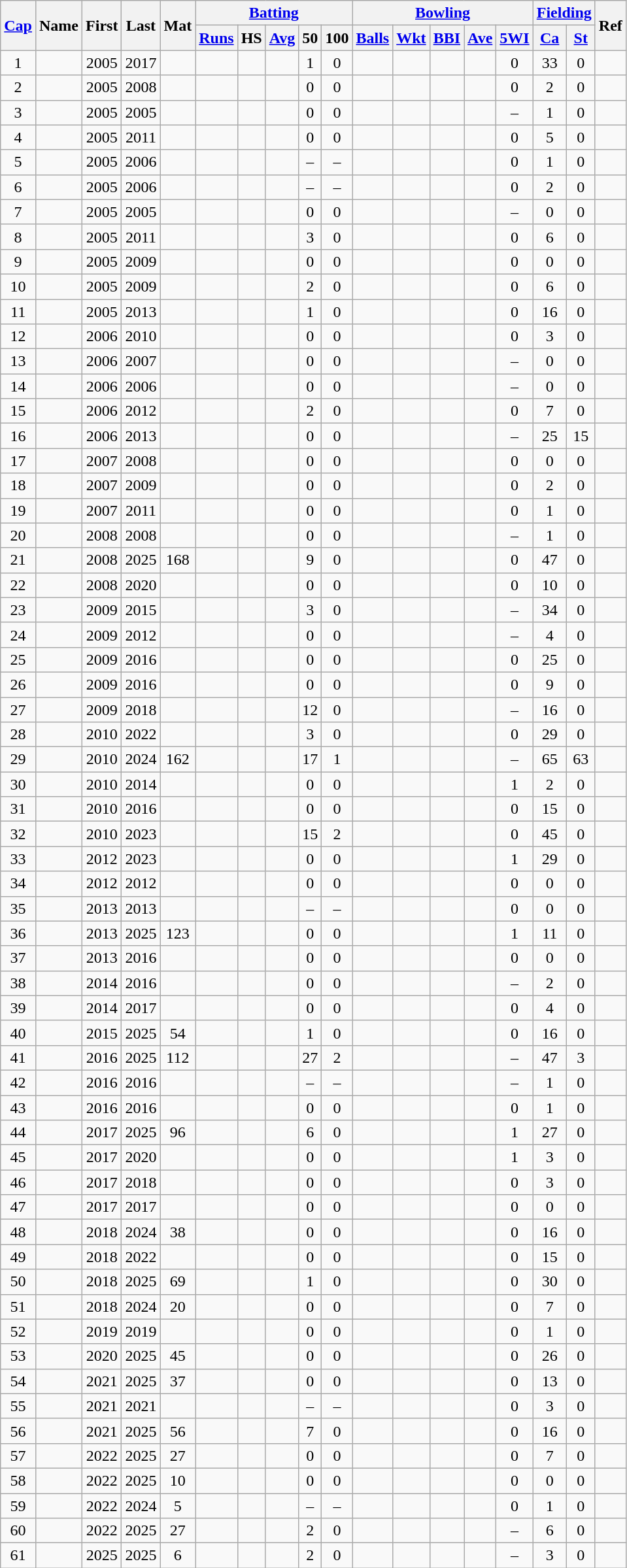<table class="wikitable sortable">
<tr align="center" bgcolor="#efefef">
<th rowspan="2"><a href='#'>Cap</a></th>
<th rowspan="2">Name</th>
<th rowspan="2">First</th>
<th rowspan="2">Last</th>
<th rowspan="2">Mat</th>
<th colspan=5 class="unsortable"><a href='#'>Batting</a></th>
<th colspan=5 class="unsortable"><a href='#'>Bowling</a></th>
<th colspan=2 class="unsortable"><a href='#'>Fielding</a></th>
<th scope="col" class="unsortable" rowspan="2">Ref</th>
</tr>
<tr align="center" align="center">
<th scope="col"><a href='#'>Runs</a></th>
<th scope="col" data-sort-type/"number">HS</th>
<th scope="col"><a href='#'>Avg</a></th>
<th scope="col">50</th>
<th scope="col">100</th>
<th scope="col"><a href='#'>Balls</a></th>
<th scope="col" data-sort-type/"number"><a href='#'>Wkt</a></th>
<th scope="col"><a href='#'>BBI</a></th>
<th scope="col"><a href='#'>Ave</a></th>
<th scope="col"><a href='#'>5WI</a></th>
<th scope="col"><a href='#'>Ca</a></th>
<th scope="col"><a href='#'>St</a></th>
</tr>
<tr align="center">
<td>1</td>
<td align="left"> </td>
<td>2005</td>
<td>2017</td>
<td></td>
<td></td>
<td></td>
<td></td>
<td>1</td>
<td>0</td>
<td></td>
<td></td>
<td></td>
<td></td>
<td>0</td>
<td>33</td>
<td>0</td>
<td></td>
</tr>
<tr align="center">
<td>2</td>
<td align="left"></td>
<td>2005</td>
<td>2008</td>
<td></td>
<td></td>
<td></td>
<td></td>
<td>0</td>
<td>0</td>
<td></td>
<td></td>
<td></td>
<td></td>
<td>0</td>
<td>2</td>
<td>0</td>
<td></td>
</tr>
<tr align="center">
<td>3</td>
<td align="left"> </td>
<td>2005</td>
<td>2005</td>
<td></td>
<td></td>
<td></td>
<td></td>
<td>0</td>
<td>0</td>
<td></td>
<td></td>
<td></td>
<td></td>
<td>–</td>
<td>1</td>
<td>0</td>
<td></td>
</tr>
<tr align="center">
<td>4</td>
<td align="left"></td>
<td>2005</td>
<td>2011</td>
<td></td>
<td></td>
<td></td>
<td></td>
<td>0</td>
<td>0</td>
<td></td>
<td></td>
<td></td>
<td></td>
<td>0</td>
<td>5</td>
<td>0</td>
<td></td>
</tr>
<tr align="center">
<td>5</td>
<td align="left"></td>
<td>2005</td>
<td>2006</td>
<td></td>
<td></td>
<td></td>
<td></td>
<td>–</td>
<td>–</td>
<td></td>
<td></td>
<td></td>
<td></td>
<td>0</td>
<td>1</td>
<td>0</td>
<td></td>
</tr>
<tr align="center">
<td>6</td>
<td align="left"></td>
<td>2005</td>
<td>2006</td>
<td></td>
<td></td>
<td></td>
<td></td>
<td>–</td>
<td>–</td>
<td></td>
<td></td>
<td></td>
<td></td>
<td>0</td>
<td>2</td>
<td>0</td>
<td></td>
</tr>
<tr align="center">
<td>7</td>
<td align="left"> </td>
<td>2005</td>
<td>2005</td>
<td></td>
<td></td>
<td></td>
<td></td>
<td>0</td>
<td>0</td>
<td></td>
<td></td>
<td></td>
<td></td>
<td>–</td>
<td>0</td>
<td>0</td>
<td></td>
</tr>
<tr align="center">
<td>8</td>
<td align="left"></td>
<td>2005</td>
<td>2011</td>
<td></td>
<td></td>
<td></td>
<td></td>
<td>3</td>
<td>0</td>
<td></td>
<td></td>
<td></td>
<td></td>
<td>0</td>
<td>6</td>
<td>0</td>
<td></td>
</tr>
<tr align="center">
<td>9</td>
<td align="left"></td>
<td>2005</td>
<td>2009</td>
<td></td>
<td></td>
<td></td>
<td></td>
<td>0</td>
<td>0</td>
<td></td>
<td></td>
<td></td>
<td></td>
<td>0</td>
<td>0</td>
<td>0</td>
<td></td>
</tr>
<tr align="center">
<td>10</td>
<td align="left"> </td>
<td>2005</td>
<td>2009</td>
<td></td>
<td></td>
<td></td>
<td></td>
<td>2</td>
<td>0</td>
<td></td>
<td></td>
<td></td>
<td></td>
<td>0</td>
<td>6</td>
<td>0</td>
<td></td>
</tr>
<tr align="center">
<td>11</td>
<td align="left"></td>
<td>2005</td>
<td>2013</td>
<td></td>
<td></td>
<td></td>
<td></td>
<td>1</td>
<td>0</td>
<td></td>
<td></td>
<td></td>
<td></td>
<td>0</td>
<td>16</td>
<td>0</td>
<td></td>
</tr>
<tr align="center">
<td>12</td>
<td align="left"></td>
<td>2006</td>
<td>2010</td>
<td></td>
<td></td>
<td></td>
<td></td>
<td>0</td>
<td>0</td>
<td></td>
<td></td>
<td></td>
<td></td>
<td>0</td>
<td>3</td>
<td>0</td>
<td></td>
</tr>
<tr align="center">
<td>13</td>
<td align="left"></td>
<td>2006</td>
<td>2007</td>
<td></td>
<td></td>
<td></td>
<td></td>
<td>0</td>
<td>0</td>
<td></td>
<td></td>
<td></td>
<td></td>
<td>–</td>
<td>0</td>
<td>0</td>
<td></td>
</tr>
<tr align="center">
<td>14</td>
<td align="left"></td>
<td>2006</td>
<td>2006</td>
<td></td>
<td></td>
<td></td>
<td></td>
<td>0</td>
<td>0</td>
<td></td>
<td></td>
<td></td>
<td></td>
<td>–</td>
<td>0</td>
<td>0</td>
<td></td>
</tr>
<tr align="center">
<td>15</td>
<td align="left"></td>
<td>2006</td>
<td>2012</td>
<td></td>
<td></td>
<td></td>
<td></td>
<td>2</td>
<td>0</td>
<td></td>
<td></td>
<td></td>
<td></td>
<td>0</td>
<td>7</td>
<td>0</td>
<td></td>
</tr>
<tr align="center">
<td>16</td>
<td align="left"> </td>
<td>2006</td>
<td>2013</td>
<td></td>
<td></td>
<td></td>
<td></td>
<td>0</td>
<td>0</td>
<td></td>
<td></td>
<td></td>
<td></td>
<td>–</td>
<td>25</td>
<td>15</td>
<td></td>
</tr>
<tr align="center">
<td>17</td>
<td align="left"></td>
<td>2007</td>
<td>2008</td>
<td></td>
<td></td>
<td></td>
<td></td>
<td>0</td>
<td>0</td>
<td></td>
<td></td>
<td></td>
<td></td>
<td>0</td>
<td>0</td>
<td>0</td>
<td></td>
</tr>
<tr align="center">
<td>18</td>
<td align="left"></td>
<td>2007</td>
<td>2009</td>
<td></td>
<td></td>
<td></td>
<td></td>
<td>0</td>
<td>0</td>
<td></td>
<td></td>
<td></td>
<td></td>
<td>0</td>
<td>2</td>
<td>0</td>
<td></td>
</tr>
<tr align="center">
<td>19</td>
<td align="left"></td>
<td>2007</td>
<td>2011</td>
<td></td>
<td></td>
<td></td>
<td></td>
<td>0</td>
<td>0</td>
<td></td>
<td></td>
<td></td>
<td></td>
<td>0</td>
<td>1</td>
<td>0</td>
<td></td>
</tr>
<tr align="center">
<td>20</td>
<td align="left"> </td>
<td>2008</td>
<td>2008</td>
<td></td>
<td></td>
<td></td>
<td></td>
<td>0</td>
<td>0</td>
<td></td>
<td></td>
<td></td>
<td></td>
<td>–</td>
<td>1</td>
<td>0</td>
<td></td>
</tr>
<tr align="center">
<td>21</td>
<td align="left"></td>
<td>2008</td>
<td>2025</td>
<td>168</td>
<td></td>
<td></td>
<td></td>
<td>9</td>
<td>0</td>
<td></td>
<td></td>
<td></td>
<td></td>
<td>0</td>
<td>47</td>
<td>0</td>
<td></td>
</tr>
<tr align="center">
<td>22</td>
<td align="left"></td>
<td>2008</td>
<td>2020</td>
<td></td>
<td></td>
<td></td>
<td></td>
<td>0</td>
<td>0</td>
<td></td>
<td></td>
<td></td>
<td></td>
<td>0</td>
<td>10</td>
<td>0</td>
<td></td>
</tr>
<tr align="center">
<td>23</td>
<td align="left"> </td>
<td>2009</td>
<td>2015</td>
<td></td>
<td></td>
<td></td>
<td></td>
<td>3</td>
<td>0</td>
<td></td>
<td></td>
<td></td>
<td></td>
<td>–</td>
<td>34</td>
<td>0</td>
<td></td>
</tr>
<tr align="center">
<td>24</td>
<td align="left"></td>
<td>2009</td>
<td>2012</td>
<td></td>
<td></td>
<td></td>
<td></td>
<td>0</td>
<td>0</td>
<td></td>
<td></td>
<td></td>
<td></td>
<td>–</td>
<td>4</td>
<td>0</td>
<td></td>
</tr>
<tr align="center">
<td>25</td>
<td align="left"></td>
<td>2009</td>
<td>2016</td>
<td></td>
<td></td>
<td></td>
<td></td>
<td>0</td>
<td>0</td>
<td></td>
<td></td>
<td></td>
<td></td>
<td>0</td>
<td>25</td>
<td>0</td>
<td></td>
</tr>
<tr align="center">
<td>26</td>
<td align="left"></td>
<td>2009</td>
<td>2016</td>
<td></td>
<td></td>
<td></td>
<td></td>
<td>0</td>
<td>0</td>
<td></td>
<td></td>
<td></td>
<td></td>
<td>0</td>
<td>9</td>
<td>0</td>
<td></td>
</tr>
<tr align="center">
<td>27</td>
<td align="left"></td>
<td>2009</td>
<td>2018</td>
<td></td>
<td></td>
<td></td>
<td></td>
<td>12</td>
<td>0</td>
<td></td>
<td></td>
<td></td>
<td></td>
<td>–</td>
<td>16</td>
<td>0</td>
<td></td>
</tr>
<tr align="center">
<td>28</td>
<td align="left"> </td>
<td>2010</td>
<td>2022</td>
<td></td>
<td></td>
<td></td>
<td></td>
<td>3</td>
<td>0</td>
<td></td>
<td></td>
<td></td>
<td></td>
<td>0</td>
<td>29</td>
<td>0</td>
<td></td>
</tr>
<tr align="center">
<td>29</td>
<td align="left">  </td>
<td>2010</td>
<td>2024</td>
<td>162</td>
<td></td>
<td></td>
<td></td>
<td>17</td>
<td>1</td>
<td></td>
<td></td>
<td></td>
<td></td>
<td>–</td>
<td>65</td>
<td>63</td>
<td></td>
</tr>
<tr align="center">
<td>30</td>
<td align="left"></td>
<td>2010</td>
<td>2014</td>
<td></td>
<td></td>
<td></td>
<td></td>
<td>0</td>
<td>0</td>
<td></td>
<td></td>
<td></td>
<td></td>
<td>1</td>
<td>2</td>
<td>0</td>
<td></td>
</tr>
<tr align="center">
<td>31</td>
<td align="left"></td>
<td>2010</td>
<td>2016</td>
<td></td>
<td></td>
<td></td>
<td></td>
<td>0</td>
<td>0</td>
<td></td>
<td></td>
<td></td>
<td></td>
<td>0</td>
<td>15</td>
<td>0</td>
<td></td>
</tr>
<tr align="center">
<td>32</td>
<td align="left"> </td>
<td>2010</td>
<td>2023</td>
<td></td>
<td></td>
<td></td>
<td></td>
<td>15</td>
<td>2</td>
<td></td>
<td></td>
<td></td>
<td></td>
<td>0</td>
<td>45</td>
<td>0</td>
<td></td>
</tr>
<tr align="center">
<td>33</td>
<td align="left"></td>
<td>2012</td>
<td>2023</td>
<td></td>
<td></td>
<td></td>
<td></td>
<td>0</td>
<td>0</td>
<td></td>
<td></td>
<td></td>
<td></td>
<td>1</td>
<td>29</td>
<td>0</td>
<td></td>
</tr>
<tr align="center">
<td>34</td>
<td align="left"></td>
<td>2012</td>
<td>2012</td>
<td></td>
<td></td>
<td></td>
<td></td>
<td>0</td>
<td>0</td>
<td></td>
<td></td>
<td></td>
<td></td>
<td>0</td>
<td>0</td>
<td>0</td>
<td></td>
</tr>
<tr align="center">
<td>35</td>
<td align="left"></td>
<td>2013</td>
<td>2013</td>
<td></td>
<td></td>
<td></td>
<td></td>
<td>–</td>
<td>–</td>
<td></td>
<td></td>
<td></td>
<td></td>
<td>0</td>
<td>0</td>
<td>0</td>
<td></td>
</tr>
<tr align="center">
<td>36</td>
<td align="left"></td>
<td>2013</td>
<td>2025</td>
<td>123</td>
<td></td>
<td></td>
<td></td>
<td>0</td>
<td>0</td>
<td></td>
<td></td>
<td></td>
<td></td>
<td>1</td>
<td>11</td>
<td>0</td>
<td></td>
</tr>
<tr align="center">
<td>37</td>
<td align="left"></td>
<td>2013</td>
<td>2016</td>
<td></td>
<td></td>
<td></td>
<td></td>
<td>0</td>
<td>0</td>
<td></td>
<td></td>
<td></td>
<td></td>
<td>0</td>
<td>0</td>
<td>0</td>
<td></td>
</tr>
<tr align="center">
<td>38</td>
<td align="left"></td>
<td>2014</td>
<td>2016</td>
<td></td>
<td></td>
<td></td>
<td></td>
<td>0</td>
<td>0</td>
<td></td>
<td></td>
<td></td>
<td></td>
<td>–</td>
<td>2</td>
<td>0</td>
<td></td>
</tr>
<tr align="center">
<td>39</td>
<td align="left"></td>
<td>2014</td>
<td>2017</td>
<td></td>
<td></td>
<td></td>
<td></td>
<td>0</td>
<td>0</td>
<td></td>
<td></td>
<td></td>
<td></td>
<td>0</td>
<td>4</td>
<td>0</td>
<td></td>
</tr>
<tr align="center">
<td>40</td>
<td align="left"></td>
<td>2015</td>
<td>2025</td>
<td>54</td>
<td></td>
<td></td>
<td></td>
<td>1</td>
<td>0</td>
<td></td>
<td></td>
<td></td>
<td></td>
<td>0</td>
<td>16</td>
<td>0</td>
<td></td>
</tr>
<tr align="center">
<td>41</td>
<td align="left"> </td>
<td>2016</td>
<td>2025</td>
<td>112</td>
<td></td>
<td></td>
<td></td>
<td>27</td>
<td>2</td>
<td></td>
<td></td>
<td></td>
<td></td>
<td>–</td>
<td>47</td>
<td>3</td>
<td></td>
</tr>
<tr align="center">
<td>42</td>
<td align="left"></td>
<td>2016</td>
<td>2016</td>
<td></td>
<td></td>
<td></td>
<td></td>
<td>–</td>
<td>–</td>
<td></td>
<td></td>
<td></td>
<td></td>
<td>–</td>
<td>1</td>
<td>0</td>
<td></td>
</tr>
<tr align="center">
<td>43</td>
<td align="left"></td>
<td>2016</td>
<td>2016</td>
<td></td>
<td></td>
<td></td>
<td></td>
<td>0</td>
<td>0</td>
<td></td>
<td></td>
<td></td>
<td></td>
<td>0</td>
<td>1</td>
<td>0</td>
<td></td>
</tr>
<tr align="center">
<td>44</td>
<td align="left"></td>
<td>2017</td>
<td>2025</td>
<td>96</td>
<td></td>
<td></td>
<td></td>
<td>6</td>
<td>0</td>
<td></td>
<td></td>
<td></td>
<td></td>
<td>1</td>
<td>27</td>
<td>0</td>
<td></td>
</tr>
<tr align="center">
<td>45</td>
<td align="left"></td>
<td>2017</td>
<td>2020</td>
<td></td>
<td></td>
<td></td>
<td></td>
<td>0</td>
<td>0</td>
<td></td>
<td></td>
<td></td>
<td></td>
<td>1</td>
<td>3</td>
<td>0</td>
<td></td>
</tr>
<tr align="center">
<td>46</td>
<td align="left"></td>
<td>2017</td>
<td>2018</td>
<td></td>
<td></td>
<td></td>
<td></td>
<td>0</td>
<td>0</td>
<td></td>
<td></td>
<td></td>
<td></td>
<td>0</td>
<td>3</td>
<td>0</td>
<td></td>
</tr>
<tr align="center">
<td>47</td>
<td align="left"></td>
<td>2017</td>
<td>2017</td>
<td></td>
<td></td>
<td></td>
<td></td>
<td>0</td>
<td>0</td>
<td></td>
<td></td>
<td></td>
<td></td>
<td>0</td>
<td>0</td>
<td>0</td>
<td></td>
</tr>
<tr align="center">
<td>48</td>
<td align="left"></td>
<td>2018</td>
<td>2024</td>
<td>38</td>
<td></td>
<td></td>
<td></td>
<td>0</td>
<td>0</td>
<td></td>
<td></td>
<td></td>
<td></td>
<td>0</td>
<td>16</td>
<td>0</td>
<td></td>
</tr>
<tr align="center">
<td>49</td>
<td align="left"></td>
<td>2018</td>
<td>2022</td>
<td></td>
<td></td>
<td></td>
<td></td>
<td>0</td>
<td>0</td>
<td></td>
<td></td>
<td></td>
<td></td>
<td>0</td>
<td>15</td>
<td>0</td>
<td></td>
</tr>
<tr align="center">
<td>50</td>
<td align="left"></td>
<td>2018</td>
<td>2025</td>
<td>69</td>
<td></td>
<td></td>
<td></td>
<td>1</td>
<td>0</td>
<td></td>
<td></td>
<td></td>
<td></td>
<td>0</td>
<td>30</td>
<td>0</td>
<td></td>
</tr>
<tr align="center">
<td>51</td>
<td align="left"></td>
<td>2018</td>
<td>2024</td>
<td>20</td>
<td></td>
<td></td>
<td></td>
<td>0</td>
<td>0</td>
<td></td>
<td></td>
<td></td>
<td></td>
<td>0</td>
<td>7</td>
<td>0</td>
<td></td>
</tr>
<tr align="center">
<td>52</td>
<td align="left"></td>
<td>2019</td>
<td>2019</td>
<td></td>
<td></td>
<td></td>
<td></td>
<td>0</td>
<td>0</td>
<td></td>
<td></td>
<td></td>
<td></td>
<td>0</td>
<td>1</td>
<td>0</td>
<td></td>
</tr>
<tr align="center">
<td>53</td>
<td align="left"></td>
<td>2020</td>
<td>2025</td>
<td>45</td>
<td></td>
<td></td>
<td></td>
<td>0</td>
<td>0</td>
<td></td>
<td></td>
<td></td>
<td></td>
<td>0</td>
<td>26</td>
<td>0</td>
<td></td>
</tr>
<tr align="center">
<td>54</td>
<td align="left"></td>
<td>2021</td>
<td>2025</td>
<td>37</td>
<td></td>
<td></td>
<td></td>
<td>0</td>
<td>0</td>
<td></td>
<td></td>
<td></td>
<td></td>
<td>0</td>
<td>13</td>
<td>0</td>
<td></td>
</tr>
<tr align="center">
<td>55</td>
<td align="left"></td>
<td>2021</td>
<td>2021</td>
<td></td>
<td></td>
<td></td>
<td></td>
<td>–</td>
<td>–</td>
<td></td>
<td></td>
<td></td>
<td></td>
<td>0</td>
<td>3</td>
<td>0</td>
<td></td>
</tr>
<tr align="center">
<td>56</td>
<td align="left"></td>
<td>2021</td>
<td>2025</td>
<td>56</td>
<td></td>
<td></td>
<td></td>
<td>7</td>
<td>0</td>
<td></td>
<td></td>
<td></td>
<td></td>
<td>0</td>
<td>16</td>
<td>0</td>
<td></td>
</tr>
<tr align="center">
<td>57</td>
<td align="left"></td>
<td>2022</td>
<td>2025</td>
<td>27</td>
<td></td>
<td></td>
<td></td>
<td>0</td>
<td>0</td>
<td></td>
<td></td>
<td></td>
<td></td>
<td>0</td>
<td>7</td>
<td>0</td>
<td></td>
</tr>
<tr align="center">
<td>58</td>
<td align="left"></td>
<td>2022</td>
<td>2025</td>
<td>10</td>
<td></td>
<td></td>
<td></td>
<td>0</td>
<td>0</td>
<td></td>
<td></td>
<td></td>
<td></td>
<td>0</td>
<td>0</td>
<td>0</td>
<td></td>
</tr>
<tr align="center">
<td>59</td>
<td align="left"></td>
<td>2022</td>
<td>2024</td>
<td>5</td>
<td></td>
<td></td>
<td></td>
<td>–</td>
<td>–</td>
<td></td>
<td></td>
<td></td>
<td></td>
<td>0</td>
<td>1</td>
<td>0</td>
<td></td>
</tr>
<tr align="center">
<td>60</td>
<td align="left"></td>
<td>2022</td>
<td>2025</td>
<td>27</td>
<td></td>
<td></td>
<td></td>
<td>2</td>
<td>0</td>
<td></td>
<td></td>
<td></td>
<td></td>
<td>–</td>
<td>6</td>
<td>0</td>
<td></td>
</tr>
<tr align="center">
<td>61</td>
<td align="left"></td>
<td>2025</td>
<td>2025</td>
<td>6</td>
<td></td>
<td></td>
<td></td>
<td>2</td>
<td>0</td>
<td></td>
<td></td>
<td></td>
<td></td>
<td>–</td>
<td>3</td>
<td>0</td>
<td></td>
</tr>
</table>
